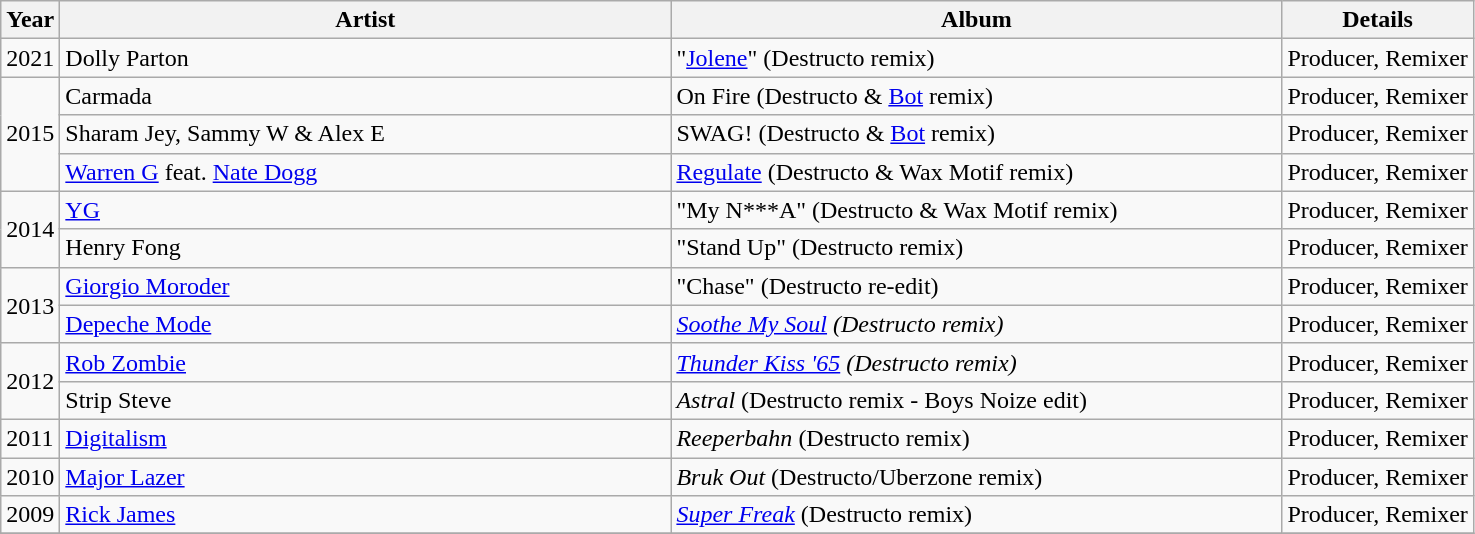<table class="wikitable">
<tr>
<th>Year</th>
<th style="width:400px;">Artist</th>
<th style="width:400px;">Album</th>
<th>Details</th>
</tr>
<tr>
<td>2021</td>
<td>Dolly Parton</td>
<td>"<a href='#'>Jolene</a>" (Destructo remix)</td>
<td>Producer, Remixer</td>
</tr>
<tr>
<td rowspan=3>2015</td>
<td>Carmada</td>
<td>On Fire (Destructo & <a href='#'>Bot</a> remix)</td>
<td>Producer, Remixer</td>
</tr>
<tr>
<td>Sharam Jey, Sammy W & Alex E</td>
<td>SWAG! (Destructo & <a href='#'>Bot</a> remix)</td>
<td>Producer, Remixer</td>
</tr>
<tr>
<td><a href='#'>Warren G</a> feat. <a href='#'>Nate Dogg</a></td>
<td><a href='#'>Regulate</a> (Destructo & Wax Motif remix)</td>
<td>Producer, Remixer</td>
</tr>
<tr>
<td rowspan=2>2014</td>
<td><a href='#'>YG</a></td>
<td>"My N***A" (Destructo & Wax Motif remix)</td>
<td>Producer, Remixer</td>
</tr>
<tr>
<td>Henry Fong</td>
<td>"Stand Up" (Destructo remix)</td>
<td>Producer, Remixer</td>
</tr>
<tr>
<td rowspan=2>2013</td>
<td><a href='#'>Giorgio Moroder</a></td>
<td>"Chase" (Destructo re-edit)</td>
<td>Producer, Remixer</td>
</tr>
<tr>
<td><a href='#'>Depeche Mode</a></td>
<td><em><a href='#'>Soothe My Soul</a> (Destructo remix)</em></td>
<td>Producer, Remixer</td>
</tr>
<tr>
<td rowspan=2>2012</td>
<td><a href='#'>Rob Zombie</a></td>
<td><em><a href='#'>Thunder Kiss '65</a> (Destructo remix)</em></td>
<td>Producer, Remixer</td>
</tr>
<tr>
<td>Strip Steve</td>
<td><em>Astral</em> (Destructo remix - Boys Noize edit)</td>
<td>Producer, Remixer</td>
</tr>
<tr>
<td rowspan=1>2011</td>
<td><a href='#'>Digitalism</a></td>
<td><em>Reeperbahn</em> (Destructo remix)</td>
<td>Producer, Remixer</td>
</tr>
<tr>
<td rowspan=1>2010</td>
<td><a href='#'>Major Lazer</a></td>
<td><em>Bruk Out</em> (Destructo/Uberzone remix)</td>
<td>Producer, Remixer</td>
</tr>
<tr>
<td rowspan=1>2009</td>
<td><a href='#'>Rick James</a></td>
<td><em><a href='#'>Super Freak</a></em> (Destructo remix)</td>
<td>Producer, Remixer</td>
</tr>
<tr>
</tr>
</table>
